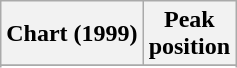<table class="wikitable plainrowheaders" style="text-align:center">
<tr>
<th>Chart (1999)</th>
<th>Peak<br>position</th>
</tr>
<tr>
</tr>
<tr>
</tr>
</table>
